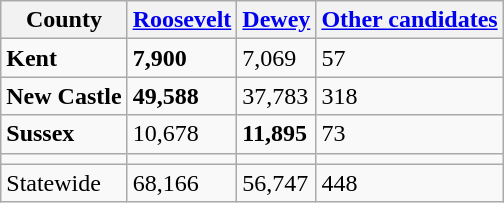<table class="wikitable">
<tr>
<th>County</th>
<th><a href='#'>Roosevelt</a></th>
<th><a href='#'>Dewey</a></th>
<th><a href='#'>Other candidates</a></th>
</tr>
<tr>
<td><strong>Kent</strong></td>
<td><strong>7,900</strong></td>
<td>7,069</td>
<td>57</td>
</tr>
<tr>
<td><strong>New Castle</strong></td>
<td><strong>49,588</strong></td>
<td>37,783</td>
<td>318</td>
</tr>
<tr>
<td><strong>Sussex</strong></td>
<td>10,678</td>
<td><strong>11,895</strong></td>
<td>73</td>
</tr>
<tr>
<td></td>
<td></td>
<td></td>
<td></td>
</tr>
<tr>
<td>Statewide</td>
<td>68,166</td>
<td>56,747</td>
<td>448</td>
</tr>
</table>
